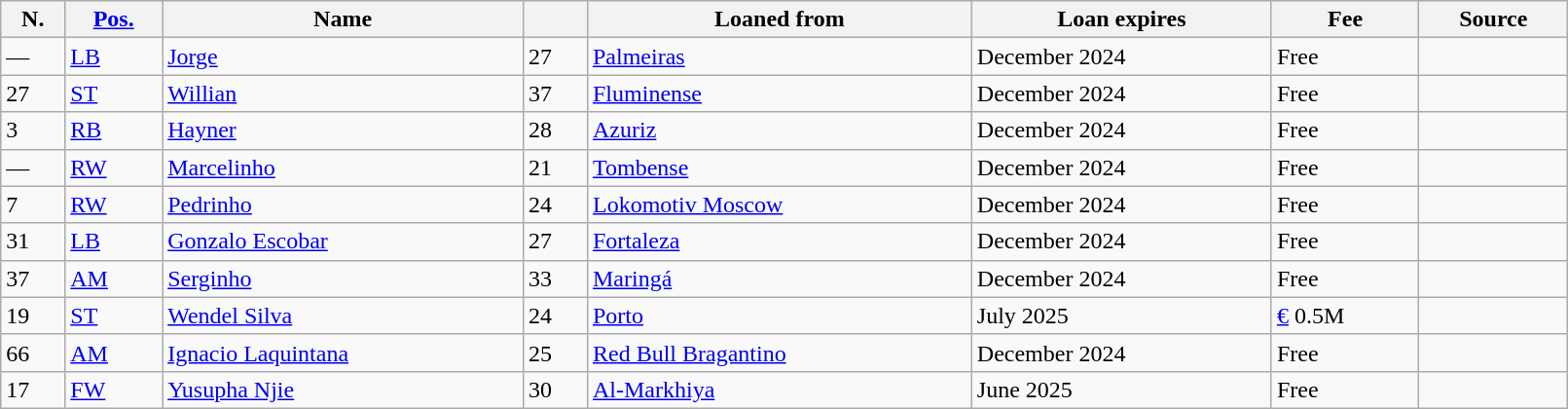<table class="wikitable sortable" style="width:85%; text-align:center; text-align:left;">
<tr>
<th>N.</th>
<th><a href='#'>Pos.</a></th>
<th>Name</th>
<th></th>
<th>Loaned from</th>
<th>Loan expires</th>
<th>Fee</th>
<th>Source</th>
</tr>
<tr>
<td>—</td>
<td><a href='#'>LB</a></td>
<td style="text-align:left;"> <a href='#'>Jorge</a></td>
<td>27</td>
<td style="text-align:left;"> <a href='#'>Palmeiras</a></td>
<td>December 2024</td>
<td>Free</td>
<td></td>
</tr>
<tr>
<td>27</td>
<td><a href='#'>ST</a></td>
<td style="text-align:left;"> <a href='#'>Willian</a></td>
<td>37</td>
<td style="text-align:left;"> <a href='#'>Fluminense</a></td>
<td>December 2024</td>
<td>Free</td>
<td></td>
</tr>
<tr>
<td>3</td>
<td><a href='#'>RB</a></td>
<td style="text-align:left;"> <a href='#'>Hayner</a></td>
<td>28</td>
<td style="text-align:left;"> <a href='#'>Azuriz</a></td>
<td>December 2024</td>
<td>Free</td>
<td></td>
</tr>
<tr>
<td>—</td>
<td><a href='#'>RW</a></td>
<td style="text-align:left;"> <a href='#'>Marcelinho</a></td>
<td>21</td>
<td style="text-align:left;"> <a href='#'>Tombense</a></td>
<td>December 2024</td>
<td>Free</td>
<td></td>
</tr>
<tr>
<td>7</td>
<td><a href='#'>RW</a></td>
<td style="text-align:left;"> <a href='#'>Pedrinho</a></td>
<td>24</td>
<td style="text-align:left;"> <a href='#'>Lokomotiv Moscow</a></td>
<td>December 2024</td>
<td>Free</td>
<td></td>
</tr>
<tr>
<td>31</td>
<td><a href='#'>LB</a></td>
<td style="text-align:left;"> <a href='#'>Gonzalo Escobar</a></td>
<td>27</td>
<td style="text-align:left;"> <a href='#'>Fortaleza</a></td>
<td>December 2024</td>
<td>Free</td>
<td></td>
</tr>
<tr>
<td>37</td>
<td><a href='#'>AM</a></td>
<td style="text-align:left;"> <a href='#'>Serginho</a></td>
<td>33</td>
<td style="text-align:left;"> <a href='#'>Maringá</a></td>
<td>December 2024</td>
<td>Free</td>
<td></td>
</tr>
<tr>
<td>19</td>
<td><a href='#'>ST</a></td>
<td style="text-align:left;"> <a href='#'>Wendel Silva</a></td>
<td>24</td>
<td style="text-align:left;"> <a href='#'>Porto</a></td>
<td>July 2025</td>
<td><a href='#'>€</a> 0.5M</td>
<td></td>
</tr>
<tr>
<td>66</td>
<td><a href='#'>AM</a></td>
<td style="text-align:left;"> <a href='#'>Ignacio Laquintana</a></td>
<td>25</td>
<td style="text-align:left;"> <a href='#'>Red Bull Bragantino</a></td>
<td>December 2024</td>
<td>Free</td>
<td></td>
</tr>
<tr>
<td>17</td>
<td><a href='#'>FW</a></td>
<td style="text-align:left;"> <a href='#'>Yusupha Njie</a></td>
<td>30</td>
<td style="text-align:left;"> <a href='#'>Al-Markhiya</a></td>
<td>June 2025</td>
<td>Free</td>
<td></td>
</tr>
</table>
